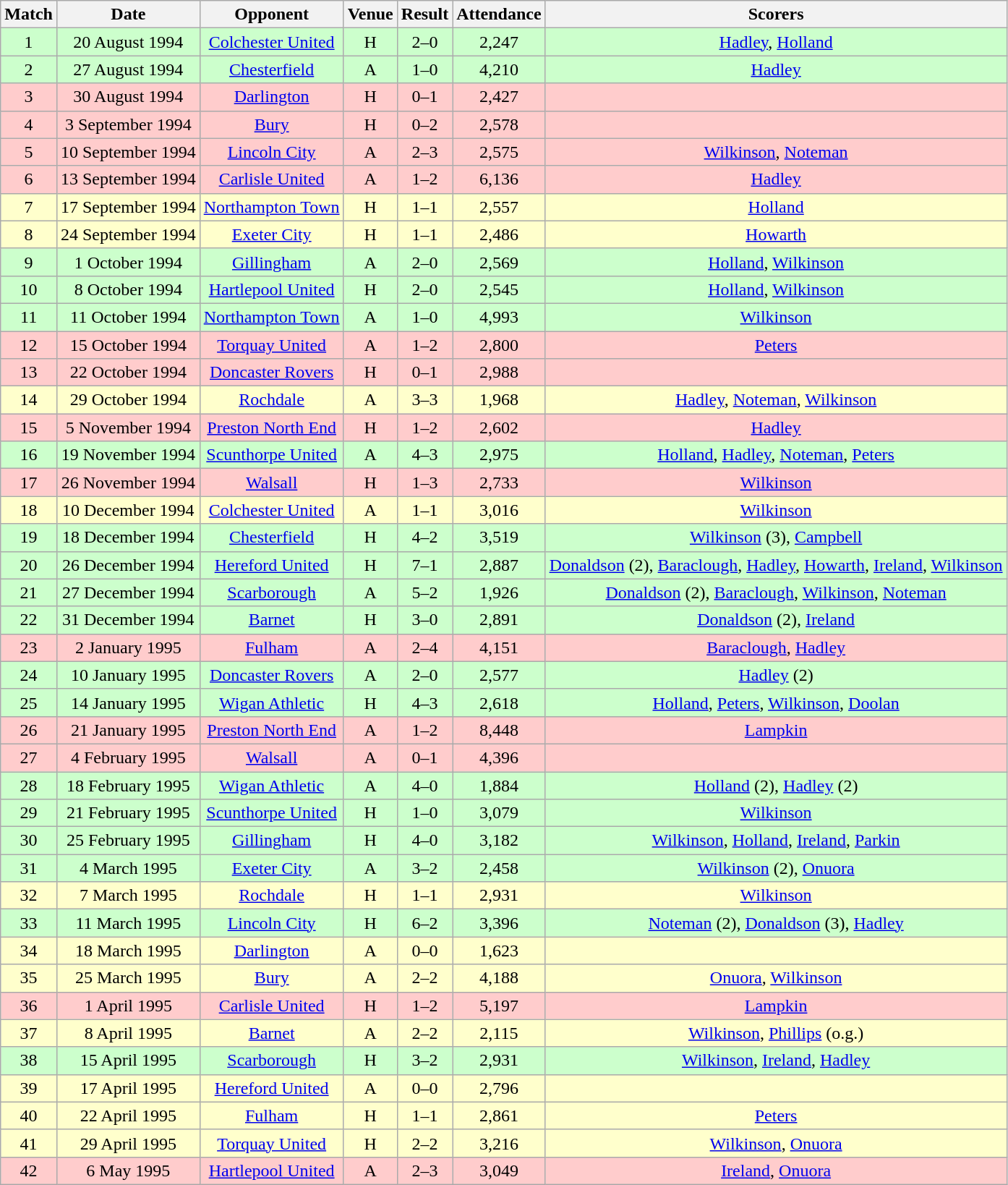<table class="wikitable" style="font-size:100%; text-align:center">
<tr>
<th>Match</th>
<th>Date</th>
<th>Opponent</th>
<th>Venue</th>
<th>Result</th>
<th>Attendance</th>
<th>Scorers</th>
</tr>
<tr style="background: #CCFFCC;">
<td>1</td>
<td>20 August 1994</td>
<td><a href='#'>Colchester United</a></td>
<td>H</td>
<td>2–0</td>
<td>2,247</td>
<td><a href='#'>Hadley</a>, <a href='#'>Holland</a></td>
</tr>
<tr style="background: #CCFFCC;">
<td>2</td>
<td>27 August 1994</td>
<td><a href='#'>Chesterfield</a></td>
<td>A</td>
<td>1–0</td>
<td>4,210</td>
<td><a href='#'>Hadley</a></td>
</tr>
<tr style="background: #FFCCCC;">
<td>3</td>
<td>30 August 1994</td>
<td><a href='#'>Darlington</a></td>
<td>H</td>
<td>0–1</td>
<td>2,427</td>
<td></td>
</tr>
<tr style="background: #FFCCCC;">
<td>4</td>
<td>3 September 1994</td>
<td><a href='#'>Bury</a></td>
<td>H</td>
<td>0–2</td>
<td>2,578</td>
<td></td>
</tr>
<tr style="background: #FFCCCC;">
<td>5</td>
<td>10 September 1994</td>
<td><a href='#'>Lincoln City</a></td>
<td>A</td>
<td>2–3</td>
<td>2,575</td>
<td><a href='#'>Wilkinson</a>, <a href='#'>Noteman</a></td>
</tr>
<tr style="background: #FFCCCC;">
<td>6</td>
<td>13 September 1994</td>
<td><a href='#'>Carlisle United</a></td>
<td>A</td>
<td>1–2</td>
<td>6,136</td>
<td><a href='#'>Hadley</a></td>
</tr>
<tr style="background: #FFFFCC;">
<td>7</td>
<td>17 September 1994</td>
<td><a href='#'>Northampton Town</a></td>
<td>H</td>
<td>1–1</td>
<td>2,557</td>
<td><a href='#'>Holland</a></td>
</tr>
<tr style="background: #FFFFCC;">
<td>8</td>
<td>24 September 1994</td>
<td><a href='#'>Exeter City</a></td>
<td>H</td>
<td>1–1</td>
<td>2,486</td>
<td><a href='#'>Howarth</a></td>
</tr>
<tr style="background: #CCFFCC;">
<td>9</td>
<td>1 October 1994</td>
<td><a href='#'>Gillingham</a></td>
<td>A</td>
<td>2–0</td>
<td>2,569</td>
<td><a href='#'>Holland</a>, <a href='#'>Wilkinson</a></td>
</tr>
<tr style="background: #CCFFCC;">
<td>10</td>
<td>8 October 1994</td>
<td><a href='#'>Hartlepool United</a></td>
<td>H</td>
<td>2–0</td>
<td>2,545</td>
<td><a href='#'>Holland</a>, <a href='#'>Wilkinson</a></td>
</tr>
<tr style="background: #CCFFCC;">
<td>11</td>
<td>11 October 1994</td>
<td><a href='#'>Northampton Town</a></td>
<td>A</td>
<td>1–0</td>
<td>4,993</td>
<td><a href='#'>Wilkinson</a></td>
</tr>
<tr style="background: #FFCCCC;">
<td>12</td>
<td>15 October 1994</td>
<td><a href='#'>Torquay United</a></td>
<td>A</td>
<td>1–2</td>
<td>2,800</td>
<td><a href='#'>Peters</a></td>
</tr>
<tr style="background: #FFCCCC;">
<td>13</td>
<td>22 October 1994</td>
<td><a href='#'>Doncaster Rovers</a></td>
<td>H</td>
<td>0–1</td>
<td>2,988</td>
<td></td>
</tr>
<tr style="background: #FFFFCC;">
<td>14</td>
<td>29 October 1994</td>
<td><a href='#'>Rochdale</a></td>
<td>A</td>
<td>3–3</td>
<td>1,968</td>
<td><a href='#'>Hadley</a>, <a href='#'>Noteman</a>, <a href='#'>Wilkinson</a></td>
</tr>
<tr style="background: #FFCCCC;">
<td>15</td>
<td>5 November 1994</td>
<td><a href='#'>Preston North End</a></td>
<td>H</td>
<td>1–2</td>
<td>2,602</td>
<td><a href='#'>Hadley</a></td>
</tr>
<tr style="background: #CCFFCC;">
<td>16</td>
<td>19 November 1994</td>
<td><a href='#'>Scunthorpe United</a></td>
<td>A</td>
<td>4–3</td>
<td>2,975</td>
<td><a href='#'>Holland</a>, <a href='#'>Hadley</a>, <a href='#'>Noteman</a>, <a href='#'>Peters</a></td>
</tr>
<tr style="background: #FFCCCC;">
<td>17</td>
<td>26 November 1994</td>
<td><a href='#'>Walsall</a></td>
<td>H</td>
<td>1–3</td>
<td>2,733</td>
<td><a href='#'>Wilkinson</a></td>
</tr>
<tr style="background: #FFFFCC;">
<td>18</td>
<td>10 December 1994</td>
<td><a href='#'>Colchester United</a></td>
<td>A</td>
<td>1–1</td>
<td>3,016</td>
<td><a href='#'>Wilkinson</a></td>
</tr>
<tr style="background: #CCFFCC;">
<td>19</td>
<td>18 December 1994</td>
<td><a href='#'>Chesterfield</a></td>
<td>H</td>
<td>4–2</td>
<td>3,519</td>
<td><a href='#'>Wilkinson</a> (3), <a href='#'>Campbell</a></td>
</tr>
<tr style="background: #CCFFCC;">
<td>20</td>
<td>26 December 1994</td>
<td><a href='#'>Hereford United</a></td>
<td>H</td>
<td>7–1</td>
<td>2,887</td>
<td><a href='#'>Donaldson</a> (2), <a href='#'>Baraclough</a>, <a href='#'>Hadley</a>, <a href='#'>Howarth</a>, <a href='#'>Ireland</a>, <a href='#'>Wilkinson</a></td>
</tr>
<tr style="background: #CCFFCC;">
<td>21</td>
<td>27 December 1994</td>
<td><a href='#'>Scarborough</a></td>
<td>A</td>
<td>5–2</td>
<td>1,926</td>
<td><a href='#'>Donaldson</a> (2), <a href='#'>Baraclough</a>, <a href='#'>Wilkinson</a>, <a href='#'>Noteman</a></td>
</tr>
<tr style="background: #CCFFCC;">
<td>22</td>
<td>31 December 1994</td>
<td><a href='#'>Barnet</a></td>
<td>H</td>
<td>3–0</td>
<td>2,891</td>
<td><a href='#'>Donaldson</a> (2), <a href='#'>Ireland</a></td>
</tr>
<tr style="background: #FFCCCC;">
<td>23</td>
<td>2 January 1995</td>
<td><a href='#'>Fulham</a></td>
<td>A</td>
<td>2–4</td>
<td>4,151</td>
<td><a href='#'>Baraclough</a>, <a href='#'>Hadley</a></td>
</tr>
<tr style="background: #CCFFCC;">
<td>24</td>
<td>10 January 1995</td>
<td><a href='#'>Doncaster Rovers</a></td>
<td>A</td>
<td>2–0</td>
<td>2,577</td>
<td><a href='#'>Hadley</a> (2)</td>
</tr>
<tr style="background: #CCFFCC;">
<td>25</td>
<td>14 January 1995</td>
<td><a href='#'>Wigan Athletic</a></td>
<td>H</td>
<td>4–3</td>
<td>2,618</td>
<td><a href='#'>Holland</a>, <a href='#'>Peters</a>, <a href='#'>Wilkinson</a>, <a href='#'>Doolan</a></td>
</tr>
<tr style="background: #FFCCCC;">
<td>26</td>
<td>21 January 1995</td>
<td><a href='#'>Preston North End</a></td>
<td>A</td>
<td>1–2</td>
<td>8,448</td>
<td><a href='#'>Lampkin</a></td>
</tr>
<tr style="background: #FFCCCC;">
<td>27</td>
<td>4 February 1995</td>
<td><a href='#'>Walsall</a></td>
<td>A</td>
<td>0–1</td>
<td>4,396</td>
<td></td>
</tr>
<tr style="background: #CCFFCC;">
<td>28</td>
<td>18 February 1995</td>
<td><a href='#'>Wigan Athletic</a></td>
<td>A</td>
<td>4–0</td>
<td>1,884</td>
<td><a href='#'>Holland</a> (2), <a href='#'>Hadley</a> (2)</td>
</tr>
<tr style="background: #CCFFCC;">
<td>29</td>
<td>21 February 1995</td>
<td><a href='#'>Scunthorpe United</a></td>
<td>H</td>
<td>1–0</td>
<td>3,079</td>
<td><a href='#'>Wilkinson</a></td>
</tr>
<tr style="background: #CCFFCC;">
<td>30</td>
<td>25 February 1995</td>
<td><a href='#'>Gillingham</a></td>
<td>H</td>
<td>4–0</td>
<td>3,182</td>
<td><a href='#'>Wilkinson</a>, <a href='#'>Holland</a>, <a href='#'>Ireland</a>, <a href='#'>Parkin</a></td>
</tr>
<tr style="background: #CCFFCC;">
<td>31</td>
<td>4 March 1995</td>
<td><a href='#'>Exeter City</a></td>
<td>A</td>
<td>3–2</td>
<td>2,458</td>
<td><a href='#'>Wilkinson</a> (2), <a href='#'>Onuora</a></td>
</tr>
<tr style="background: #FFFFCC;">
<td>32</td>
<td>7 March 1995</td>
<td><a href='#'>Rochdale</a></td>
<td>H</td>
<td>1–1</td>
<td>2,931</td>
<td><a href='#'>Wilkinson</a></td>
</tr>
<tr style="background: #CCFFCC;">
<td>33</td>
<td>11 March 1995</td>
<td><a href='#'>Lincoln City</a></td>
<td>H</td>
<td>6–2</td>
<td>3,396</td>
<td><a href='#'>Noteman</a> (2), <a href='#'>Donaldson</a> (3), <a href='#'>Hadley</a></td>
</tr>
<tr style="background: #FFFFCC;">
<td>34</td>
<td>18 March 1995</td>
<td><a href='#'>Darlington</a></td>
<td>A</td>
<td>0–0</td>
<td>1,623</td>
<td></td>
</tr>
<tr style="background: #FFFFCC;">
<td>35</td>
<td>25 March 1995</td>
<td><a href='#'>Bury</a></td>
<td>A</td>
<td>2–2</td>
<td>4,188</td>
<td><a href='#'>Onuora</a>, <a href='#'>Wilkinson</a></td>
</tr>
<tr style="background: #FFCCCC;">
<td>36</td>
<td>1 April 1995</td>
<td><a href='#'>Carlisle United</a></td>
<td>H</td>
<td>1–2</td>
<td>5,197</td>
<td><a href='#'>Lampkin</a></td>
</tr>
<tr style="background: #FFFFCC;">
<td>37</td>
<td>8 April 1995</td>
<td><a href='#'>Barnet</a></td>
<td>A</td>
<td>2–2</td>
<td>2,115</td>
<td><a href='#'>Wilkinson</a>, <a href='#'>Phillips</a> (o.g.)</td>
</tr>
<tr style="background: #CCFFCC;">
<td>38</td>
<td>15 April 1995</td>
<td><a href='#'>Scarborough</a></td>
<td>H</td>
<td>3–2</td>
<td>2,931</td>
<td><a href='#'>Wilkinson</a>, <a href='#'>Ireland</a>, <a href='#'>Hadley</a></td>
</tr>
<tr style="background: #FFFFCC;">
<td>39</td>
<td>17 April 1995</td>
<td><a href='#'>Hereford United</a></td>
<td>A</td>
<td>0–0</td>
<td>2,796</td>
<td></td>
</tr>
<tr style="background: #FFFFCC;">
<td>40</td>
<td>22 April 1995</td>
<td><a href='#'>Fulham</a></td>
<td>H</td>
<td>1–1</td>
<td>2,861</td>
<td><a href='#'>Peters</a></td>
</tr>
<tr style="background: #FFFFCC;">
<td>41</td>
<td>29 April 1995</td>
<td><a href='#'>Torquay United</a></td>
<td>H</td>
<td>2–2</td>
<td>3,216</td>
<td><a href='#'>Wilkinson</a>, <a href='#'>Onuora</a></td>
</tr>
<tr style="background: #FFCCCC;">
<td>42</td>
<td>6 May 1995</td>
<td><a href='#'>Hartlepool United</a></td>
<td>A</td>
<td>2–3</td>
<td>3,049</td>
<td><a href='#'>Ireland</a>, <a href='#'>Onuora</a></td>
</tr>
</table>
